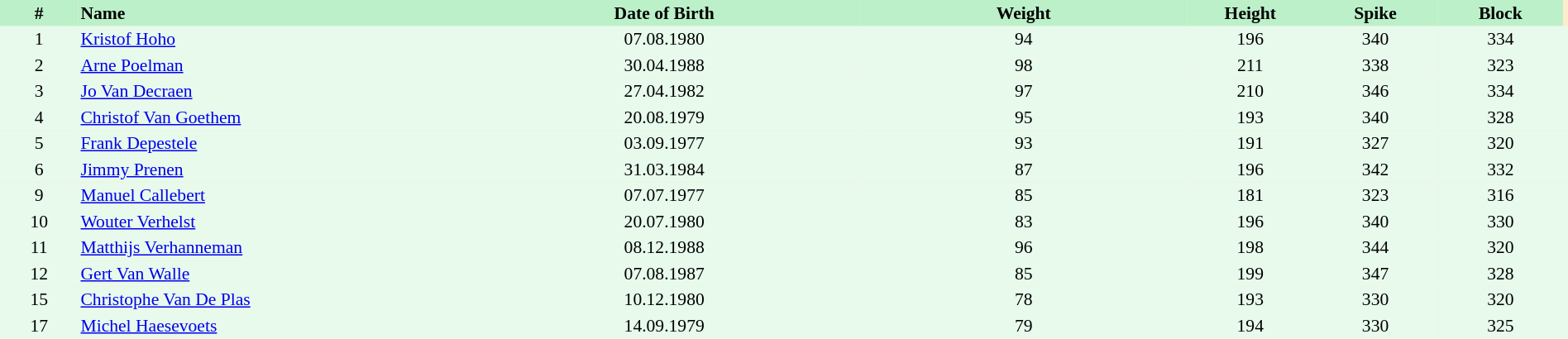<table border=0 cellpadding=2 cellspacing=0  |- bgcolor=#FFECCE style="text-align:center; font-size:90%;" width=100%>
<tr bgcolor=#BBF0C9>
<th width=5%>#</th>
<th width=25% align=left>Name</th>
<th width=25%>Date of Birth</th>
<th width=21%>Weight</th>
<th width=8%>Height</th>
<th width=8%>Spike</th>
<th width=8%>Block</th>
</tr>
<tr bgcolor=#E7FAEC>
<td>1</td>
<td align=left><a href='#'>Kristof Hoho</a></td>
<td>07.08.1980</td>
<td>94</td>
<td>196</td>
<td>340</td>
<td>334</td>
<td></td>
</tr>
<tr bgcolor=#E7FAEC>
<td>2</td>
<td align=left><a href='#'>Arne Poelman</a></td>
<td>30.04.1988</td>
<td>98</td>
<td>211</td>
<td>338</td>
<td>323</td>
<td></td>
</tr>
<tr bgcolor=#E7FAEC>
<td>3</td>
<td align=left><a href='#'>Jo Van Decraen</a></td>
<td>27.04.1982</td>
<td>97</td>
<td>210</td>
<td>346</td>
<td>334</td>
<td></td>
</tr>
<tr bgcolor=#E7FAEC>
<td>4</td>
<td align=left><a href='#'>Christof Van Goethem</a></td>
<td>20.08.1979</td>
<td>95</td>
<td>193</td>
<td>340</td>
<td>328</td>
<td></td>
</tr>
<tr bgcolor=#E7FAEC>
<td>5</td>
<td align=left><a href='#'>Frank Depestele</a></td>
<td>03.09.1977</td>
<td>93</td>
<td>191</td>
<td>327</td>
<td>320</td>
<td></td>
</tr>
<tr bgcolor=#E7FAEC>
<td>6</td>
<td align=left><a href='#'>Jimmy Prenen</a></td>
<td>31.03.1984</td>
<td>87</td>
<td>196</td>
<td>342</td>
<td>332</td>
<td></td>
</tr>
<tr bgcolor=#E7FAEC>
<td>9</td>
<td align=left><a href='#'>Manuel Callebert</a></td>
<td>07.07.1977</td>
<td>85</td>
<td>181</td>
<td>323</td>
<td>316</td>
<td></td>
</tr>
<tr bgcolor=#E7FAEC>
<td>10</td>
<td align=left><a href='#'>Wouter Verhelst</a></td>
<td>20.07.1980</td>
<td>83</td>
<td>196</td>
<td>340</td>
<td>330</td>
<td></td>
</tr>
<tr bgcolor=#E7FAEC>
<td>11</td>
<td align=left><a href='#'>Matthijs Verhanneman</a></td>
<td>08.12.1988</td>
<td>96</td>
<td>198</td>
<td>344</td>
<td>320</td>
<td></td>
</tr>
<tr bgcolor=#E7FAEC>
<td>12</td>
<td align=left><a href='#'>Gert Van Walle</a></td>
<td>07.08.1987</td>
<td>85</td>
<td>199</td>
<td>347</td>
<td>328</td>
<td></td>
</tr>
<tr bgcolor=#E7FAEC>
<td>15</td>
<td align=left><a href='#'>Christophe Van De Plas</a></td>
<td>10.12.1980</td>
<td>78</td>
<td>193</td>
<td>330</td>
<td>320</td>
<td></td>
</tr>
<tr bgcolor=#E7FAEC>
<td>17</td>
<td align=left><a href='#'>Michel Haesevoets</a></td>
<td>14.09.1979</td>
<td>79</td>
<td>194</td>
<td>330</td>
<td>325</td>
<td></td>
</tr>
</table>
